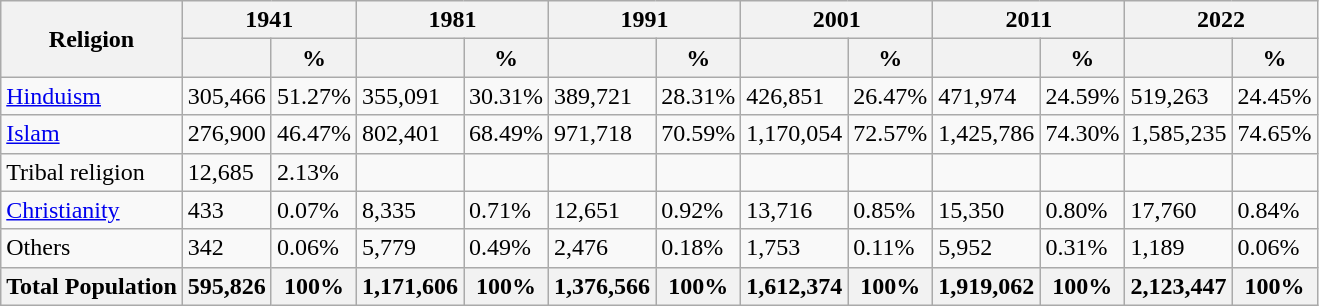<table class="wikitable sortable">
<tr>
<th rowspan="2">Religion</th>
<th colspan="2">1941</th>
<th colspan="2">1981</th>
<th colspan="2">1991</th>
<th colspan="2">2001</th>
<th colspan="2">2011</th>
<th colspan="2">2022</th>
</tr>
<tr>
<th></th>
<th>%</th>
<th></th>
<th>%</th>
<th></th>
<th>%</th>
<th></th>
<th>%</th>
<th></th>
<th>%</th>
<th></th>
<th>%</th>
</tr>
<tr>
<td><a href='#'>Hinduism</a> </td>
<td>305,466</td>
<td>51.27%</td>
<td>355,091</td>
<td>30.31%</td>
<td>389,721</td>
<td>28.31%</td>
<td>426,851</td>
<td>26.47%</td>
<td>471,974</td>
<td>24.59%</td>
<td>519,263</td>
<td>24.45%</td>
</tr>
<tr>
<td><a href='#'>Islam</a> </td>
<td>276,900</td>
<td>46.47%</td>
<td>802,401</td>
<td>68.49%</td>
<td>971,718</td>
<td>70.59%</td>
<td>1,170,054</td>
<td>72.57%</td>
<td>1,425,786</td>
<td>74.30%</td>
<td>1,585,235</td>
<td>74.65%</td>
</tr>
<tr>
<td>Tribal religion</td>
<td>12,685</td>
<td>2.13%</td>
<td></td>
<td></td>
<td></td>
<td></td>
<td></td>
<td></td>
<td></td>
<td></td>
<td></td>
<td></td>
</tr>
<tr>
<td><a href='#'>Christianity</a> </td>
<td>433</td>
<td>0.07%</td>
<td>8,335</td>
<td>0.71%</td>
<td>12,651</td>
<td>0.92%</td>
<td>13,716</td>
<td>0.85%</td>
<td>15,350</td>
<td>0.80%</td>
<td>17,760</td>
<td>0.84%</td>
</tr>
<tr>
<td>Others</td>
<td>342</td>
<td>0.06%</td>
<td>5,779</td>
<td>0.49%</td>
<td>2,476</td>
<td>0.18%</td>
<td>1,753</td>
<td>0.11%</td>
<td>5,952</td>
<td>0.31%</td>
<td>1,189</td>
<td>0.06%</td>
</tr>
<tr>
<th>Total Population</th>
<th>595,826</th>
<th>100%</th>
<th>1,171,606</th>
<th>100%</th>
<th>1,376,566</th>
<th>100%</th>
<th>1,612,374</th>
<th>100%</th>
<th>1,919,062</th>
<th>100%</th>
<th>2,123,447</th>
<th>100%</th>
</tr>
</table>
